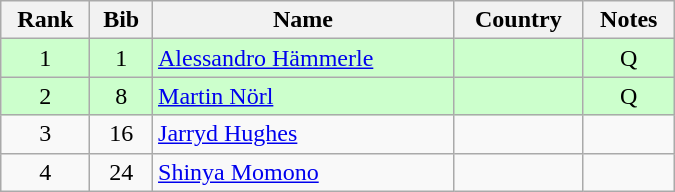<table class="wikitable" style="text-align:center; width:450px">
<tr>
<th>Rank</th>
<th>Bib</th>
<th>Name</th>
<th>Country</th>
<th>Notes</th>
</tr>
<tr bgcolor=ccffcc>
<td>1</td>
<td>1</td>
<td align=left><a href='#'>Alessandro Hämmerle</a></td>
<td align=left></td>
<td>Q</td>
</tr>
<tr bgcolor=ccffcc>
<td>2</td>
<td>8</td>
<td align=left><a href='#'>Martin Nörl</a></td>
<td align=left></td>
<td>Q</td>
</tr>
<tr>
<td>3</td>
<td>16</td>
<td align=left><a href='#'>Jarryd Hughes</a></td>
<td align=left></td>
<td></td>
</tr>
<tr>
<td>4</td>
<td>24</td>
<td align=left><a href='#'>Shinya Momono</a></td>
<td align=left></td>
<td></td>
</tr>
</table>
